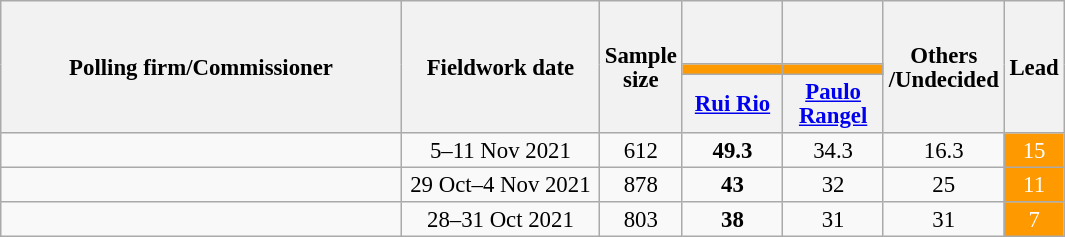<table class="wikitable collapsible" style="text-align:center; font-size:95%; line-height:16px;">
<tr style="height:42px;">
<th rowspan="3" style="width:260px;">Polling firm/Commissioner</th>
<th rowspan="3" style="width:125px;">Fieldwork date</th>
<th rowspan="3" style="width:40px;">Sample size</th>
<th class="unsortable" style="width:60px;"></th>
<th class="unsortable" style="width:60px;"></th>
<th rowspan="3" style="width:60px;">Others<br>/Undecided</th>
<th rowspan="3" style="width:30px;">Lead</th>
</tr>
<tr>
<th style="color:inherit;background:#FF9900;"></th>
<th style="color:inherit;background:#FF9900;"></th>
</tr>
<tr>
<th><a href='#'>Rui Rio</a></th>
<th><a href='#'>Paulo Rangel</a></th>
</tr>
<tr>
<td></td>
<td data-sort-value="2019-10-03">5–11 Nov 2021</td>
<td>612</td>
<td><strong>49.3</strong></td>
<td>34.3</td>
<td>16.3</td>
<td style="background:#FF9900; color:white;">15</td>
</tr>
<tr>
<td></td>
<td>29 Oct–4 Nov 2021</td>
<td>878</td>
<td><strong>43</strong></td>
<td>32</td>
<td>25</td>
<td style="background:#FF9900; color:white;">11</td>
</tr>
<tr>
<td></td>
<td>28–31 Oct 2021</td>
<td>803</td>
<td><strong>38</strong></td>
<td>31</td>
<td>31</td>
<td style="background:#FF9900; color:white;">7</td>
</tr>
</table>
